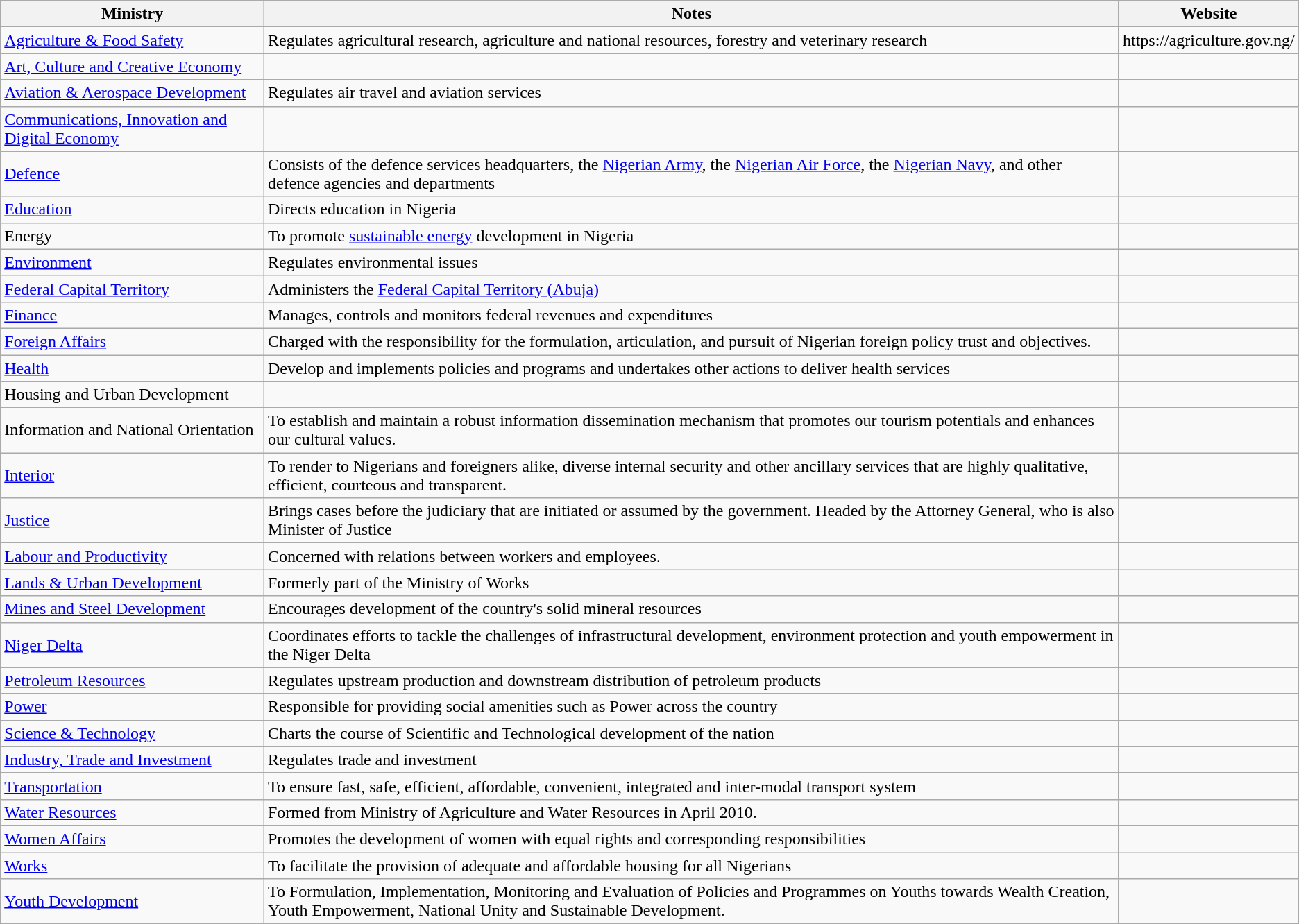<table class=wikitable>
<tr>
<th>Ministry</th>
<th>Notes</th>
<th>Website</th>
</tr>
<tr>
<td><a href='#'>Agriculture & Food Safety</a></td>
<td>Regulates agricultural research, agriculture and national resources, forestry and veterinary research</td>
<td>https://agriculture.gov.ng/</td>
</tr>
<tr>
<td><a href='#'>Art, Culture and Creative Economy</a></td>
<td></td>
<td></td>
</tr>
<tr>
<td><a href='#'>Aviation & Aerospace Development</a></td>
<td>Regulates air travel and aviation services</td>
<td></td>
</tr>
<tr>
<td><a href='#'>Communications, Innovation and Digital Economy</a></td>
<td></td>
<td></td>
</tr>
<tr>
<td><a href='#'>Defence</a></td>
<td>Consists of the defence services headquarters, the <a href='#'>Nigerian Army</a>, the <a href='#'>Nigerian Air Force</a>, the <a href='#'>Nigerian Navy</a>, and other defence agencies and departments</td>
<td></td>
</tr>
<tr>
<td><a href='#'>Education</a></td>
<td>Directs education in Nigeria</td>
<td></td>
</tr>
<tr>
<td>Energy</td>
<td>To promote <a href='#'>sustainable energy</a> development in Nigeria</td>
<td></td>
</tr>
<tr>
<td><a href='#'>Environment</a></td>
<td>Regulates environmental issues</td>
<td></td>
</tr>
<tr>
<td><a href='#'>Federal Capital Territory</a></td>
<td>Administers the <a href='#'>Federal Capital Territory (Abuja)</a></td>
<td></td>
</tr>
<tr>
<td><a href='#'>Finance</a></td>
<td>Manages, controls and monitors federal revenues and expenditures</td>
<td></td>
</tr>
<tr>
<td><a href='#'>Foreign Affairs</a></td>
<td>Charged with the responsibility for the formulation, articulation, and pursuit of Nigerian foreign policy trust and objectives.</td>
<td></td>
</tr>
<tr>
<td><a href='#'>Health</a></td>
<td>Develop and implements policies and programs and undertakes other actions to deliver health services</td>
<td></td>
</tr>
<tr>
<td>Housing and Urban Development</td>
<td></td>
<td></td>
</tr>
<tr>
<td>Information and National Orientation</td>
<td>To establish and maintain a robust information dissemination mechanism that promotes our tourism potentials and enhances our cultural values.</td>
<td></td>
</tr>
<tr>
<td><a href='#'>Interior</a></td>
<td>To render to Nigerians and foreigners alike, diverse internal security and other ancillary services that are highly qualitative, efficient, courteous and transparent.</td>
<td> </td>
</tr>
<tr>
<td><a href='#'>Justice</a></td>
<td>Brings cases before the judiciary that are initiated or assumed by the government. Headed by the Attorney General, who is also Minister of Justice</td>
<td></td>
</tr>
<tr>
<td><a href='#'>Labour and Productivity</a></td>
<td>Concerned with relations between workers and employees.</td>
<td></td>
</tr>
<tr>
<td><a href='#'>Lands & Urban Development</a></td>
<td>Formerly part of the Ministry of Works</td>
<td> </td>
</tr>
<tr>
<td><a href='#'>Mines and Steel Development</a></td>
<td>Encourages development of the country's solid mineral resources</td>
<td></td>
</tr>
<tr>
<td><a href='#'>Niger Delta</a></td>
<td>Coordinates efforts to tackle the challenges of infrastructural development, environment protection and youth empowerment in the Niger Delta</td>
<td></td>
</tr>
<tr>
<td><a href='#'>Petroleum Resources</a></td>
<td>Regulates upstream production and downstream distribution of petroleum products</td>
<td> </td>
</tr>
<tr>
<td><a href='#'>Power</a></td>
<td>Responsible for providing social amenities such as Power across the country</td>
<td></td>
</tr>
<tr>
<td><a href='#'>Science & Technology</a></td>
<td>Charts the course of Scientific and Technological development of the nation</td>
<td></td>
</tr>
<tr>
<td><a href='#'>Industry, Trade and Investment</a></td>
<td>Regulates trade and investment</td>
<td></td>
</tr>
<tr>
<td><a href='#'>Transportation</a></td>
<td>To ensure fast, safe, efficient, affordable, convenient, integrated and inter-modal transport system</td>
<td></td>
</tr>
<tr>
<td><a href='#'>Water Resources</a></td>
<td>Formed from Ministry of Agriculture and Water Resources in April 2010.</td>
<td></td>
</tr>
<tr>
<td><a href='#'>Women Affairs</a></td>
<td>Promotes the development of women with equal rights and corresponding responsibilities</td>
<td></td>
</tr>
<tr>
<td><a href='#'>Works</a></td>
<td>To facilitate the provision of adequate and affordable housing for all Nigerians</td>
<td></td>
</tr>
<tr>
<td><a href='#'>Youth Development</a></td>
<td>To Formulation, Implementation, Monitoring and Evaluation of Policies and Programmes on Youths towards Wealth Creation, Youth Empowerment, National Unity and Sustainable Development.</td>
<td></td>
</tr>
</table>
